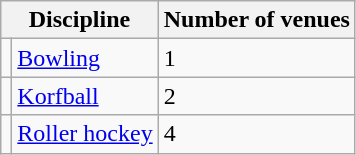<table class="wikitable">
<tr>
<th colspan=2>Discipline</th>
<th>Number of venues</th>
</tr>
<tr>
<td></td>
<td><a href='#'>Bowling</a></td>
<td>1</td>
</tr>
<tr>
<td></td>
<td><a href='#'>Korfball</a></td>
<td>2</td>
</tr>
<tr>
<td></td>
<td><a href='#'>Roller hockey</a></td>
<td>4</td>
</tr>
</table>
